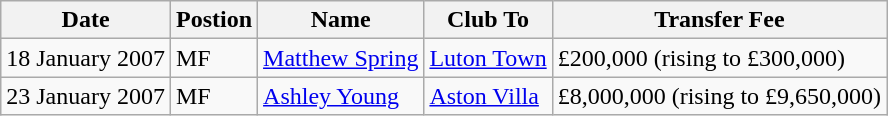<table class="wikitable">
<tr>
<th>Date</th>
<th>Postion</th>
<th>Name</th>
<th>Club To</th>
<th>Transfer Fee</th>
</tr>
<tr>
<td>18 January 2007</td>
<td>MF</td>
<td> <a href='#'>Matthew Spring</a></td>
<td> <a href='#'>Luton Town</a></td>
<td>£200,000 (rising to £300,000)</td>
</tr>
<tr>
<td>23 January 2007</td>
<td>MF</td>
<td> <a href='#'>Ashley Young</a></td>
<td> <a href='#'>Aston Villa</a></td>
<td>£8,000,000 (rising to £9,650,000)</td>
</tr>
</table>
